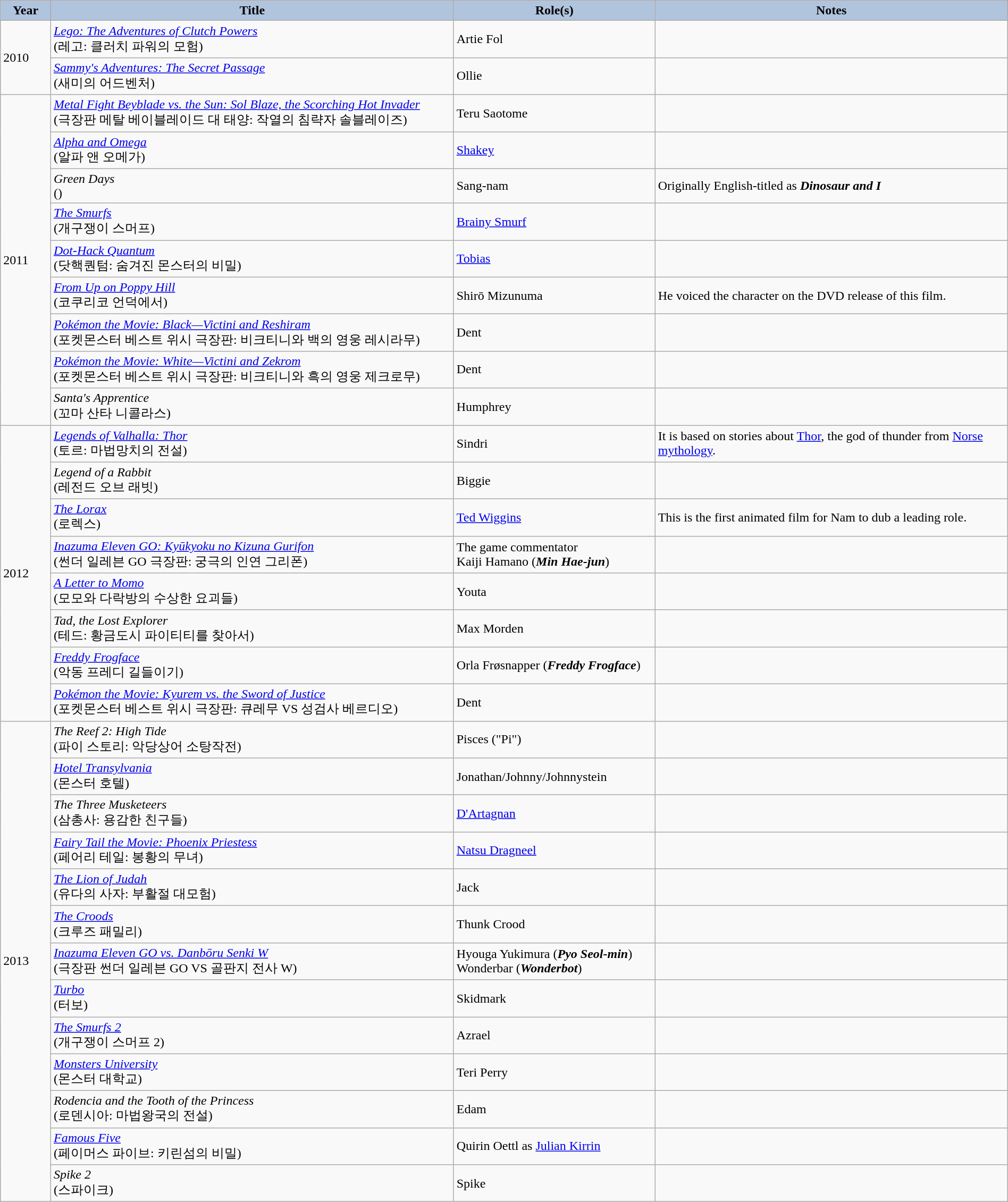<table class="wikitable"  style="width:100%">
<tr>
<th style="background:#b0c4de; width:5%;">Year</th>
<th style="background:#b0c4de; width:40%;">Title</th>
<th style="background:#b0c4de; width:20%;">Role(s)</th>
<th style="background:#b0c4de; width:35%;">Notes</th>
</tr>
<tr>
<td rowspan="2">2010</td>
<td><em><a href='#'>Lego: The Adventures of Clutch Powers</a></em><br>(레고: 클러치 파워의 모험)</td>
<td>Artie Fol</td>
<td></td>
</tr>
<tr>
<td><em><a href='#'>Sammy's Adventures: The Secret Passage</a></em><br>(새미의 어드벤처)</td>
<td>Ollie</td>
<td></td>
</tr>
<tr>
<td rowspan="9">2011</td>
<td><em><a href='#'>Metal Fight Beyblade vs. the Sun: Sol Blaze, the Scorching Hot Invader</a></em><br>(극장판 메탈 베이블레이드 대 태양: 작열의 침략자 솔블레이즈)</td>
<td>Teru Saotome</td>
<td></td>
</tr>
<tr>
<td><em><a href='#'>Alpha and Omega</a></em><br>(알파 앤 오메가)</td>
<td><a href='#'>Shakey</a></td>
<td></td>
</tr>
<tr>
<td><em>Green Days</em><br>()</td>
<td>Sang-nam</td>
<td>Originally English-titled as <strong><em>Dinosaur and I</em></strong></td>
</tr>
<tr>
<td><em><a href='#'>The Smurfs</a></em><br>(개구쟁이 스머프)</td>
<td><a href='#'>Brainy Smurf</a></td>
<td></td>
</tr>
<tr>
<td><em><a href='#'>Dot-Hack Quantum</a></em><br>(닷핵퀀텀: 숨겨진 몬스터의 비밀)</td>
<td><a href='#'>Tobias</a></td>
<td></td>
</tr>
<tr>
<td><em><a href='#'>From Up on Poppy Hill</a></em><br>(코쿠리코 언덕에서)</td>
<td>Shirō Mizunuma</td>
<td>He voiced the character on the DVD release of this film.</td>
</tr>
<tr>
<td><em><a href='#'>Pokémon the Movie: Black—Victini and Reshiram</a></em><br>(포켓몬스터 베스트 위시 극장판: 비크티니와 백의 영웅 레시라무)</td>
<td>Dent</td>
<td></td>
</tr>
<tr>
<td><em><a href='#'>Pokémon the Movie: White—Victini and Zekrom</a></em><br>(포켓몬스터 베스트 위시 극장판: 비크티니와 흑의 영웅 제크로무)</td>
<td>Dent</td>
<td></td>
</tr>
<tr>
<td><em>Santa's Apprentice</em><br>(꼬마 산타 니콜라스)</td>
<td>Humphrey</td>
<td></td>
</tr>
<tr>
<td rowspan="8">2012</td>
<td><em><a href='#'>Legends of Valhalla: Thor</a></em><br>(토르: 마법망치의 전설)</td>
<td>Sindri</td>
<td>It is based on stories about <a href='#'>Thor</a>, the god of thunder from <a href='#'>Norse mythology</a>.</td>
</tr>
<tr>
<td><em>Legend of a Rabbit</em><br>(레전드 오브 래빗)</td>
<td>Biggie</td>
<td></td>
</tr>
<tr>
<td><em><a href='#'>The Lorax</a></em><br>(로렉스)</td>
<td><a href='#'>Ted Wiggins</a></td>
<td>This is the first animated film for Nam to dub a leading role.</td>
</tr>
<tr>
<td><em><a href='#'>Inazuma Eleven GO: Kyūkyoku no Kizuna Gurifon</a></em><br>(썬더 일레븐 GO 극장판: 궁극의 인연 그리폰)</td>
<td>The game commentator<br>Kaiji Hamano (<strong><em>Min Hae-jun</em></strong>)</td>
<td></td>
</tr>
<tr>
<td><em><a href='#'>A Letter to Momo</a></em><br>(모모와 다락방의 수상한 요괴들)</td>
<td>Youta</td>
<td></td>
</tr>
<tr>
<td><em>Tad, the Lost Explorer</em><br>(테드: 황금도시 파이티티를 찾아서)</td>
<td>Max Morden</td>
<td></td>
</tr>
<tr>
<td><em><a href='#'>Freddy Frogface</a></em><br>(악동 프레디 길들이기)</td>
<td>Orla Frøsnapper (<strong><em>Freddy Frogface</em></strong>)</td>
<td></td>
</tr>
<tr>
<td><em><a href='#'>Pokémon the Movie: Kyurem vs. the Sword of Justice</a></em><br>(포켓몬스터 베스트 위시 극장판: 큐레무 VS 성검사 베르디오)</td>
<td>Dent</td>
<td></td>
</tr>
<tr>
<td rowspan="13">2013</td>
<td><em>The Reef 2: High Tide</em><br>(파이 스토리: 악당상어 소탕작전)</td>
<td>Pisces ("Pi")</td>
<td></td>
</tr>
<tr>
<td><em><a href='#'>Hotel Transylvania</a></em><br>(몬스터 호텔)</td>
<td>Jonathan/Johnny/Johnnystein</td>
<td></td>
</tr>
<tr>
<td><em>The Three Musketeers</em><br>(삼총사: 용감한 친구들)</td>
<td><a href='#'>D'Artagnan</a></td>
<td></td>
</tr>
<tr>
<td><em><a href='#'>Fairy Tail the Movie: Phoenix Priestess</a></em><br>(페어리 테일: 봉황의 무녀)</td>
<td><a href='#'>Natsu Dragneel</a></td>
<td></td>
</tr>
<tr>
<td><em><a href='#'>The Lion of Judah</a></em><br>(유다의 사자: 부활절 대모험)</td>
<td>Jack</td>
<td></td>
</tr>
<tr>
<td><em><a href='#'>The Croods</a></em><br>(크루즈 패밀리)</td>
<td>Thunk Crood</td>
<td></td>
</tr>
<tr>
<td><em><a href='#'>Inazuma Eleven GO vs. Danbōru Senki W</a></em><br>(극장판 썬더 일레븐 GO VS 골판지 전사 W)</td>
<td>Hyouga Yukimura (<strong><em>Pyo Seol-min</em></strong>)<br>Wonderbar (<strong><em>Wonderbot</em></strong>)</td>
<td></td>
</tr>
<tr>
<td><em><a href='#'>Turbo</a></em><br>(터보)</td>
<td>Skidmark</td>
<td></td>
</tr>
<tr>
<td><em><a href='#'>The Smurfs 2</a></em><br>(개구쟁이 스머프 2)</td>
<td>Azrael</td>
<td></td>
</tr>
<tr>
<td><em><a href='#'>Monsters University</a></em><br>(몬스터 대학교)</td>
<td>Teri Perry</td>
<td></td>
</tr>
<tr>
<td><em>Rodencia and the Tooth of the Princess</em><br>(로덴시아: 마법왕국의 전설)</td>
<td>Edam</td>
<td></td>
</tr>
<tr>
<td><em><a href='#'>Famous Five</a></em><br>(페이머스 파이브: 키린섬의 비밀)</td>
<td>Quirin Oettl as <a href='#'>Julian Kirrin</a></td>
<td></td>
</tr>
<tr>
<td><em>Spike 2</em><br>(스파이크)</td>
<td>Spike</td>
<td></td>
</tr>
</table>
